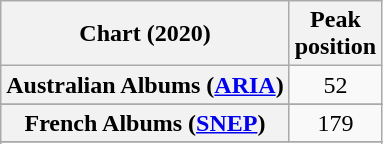<table class="wikitable sortable plainrowheaders" style="text-align:center">
<tr>
<th scope="col">Chart (2020)</th>
<th scope="col">Peak<br>position</th>
</tr>
<tr>
<th scope="row">Australian Albums (<a href='#'>ARIA</a>)</th>
<td>52</td>
</tr>
<tr>
</tr>
<tr>
<th scope="row">French Albums (<a href='#'>SNEP</a>)</th>
<td>179</td>
</tr>
<tr>
</tr>
<tr>
</tr>
<tr>
</tr>
<tr>
</tr>
<tr>
</tr>
<tr>
</tr>
</table>
